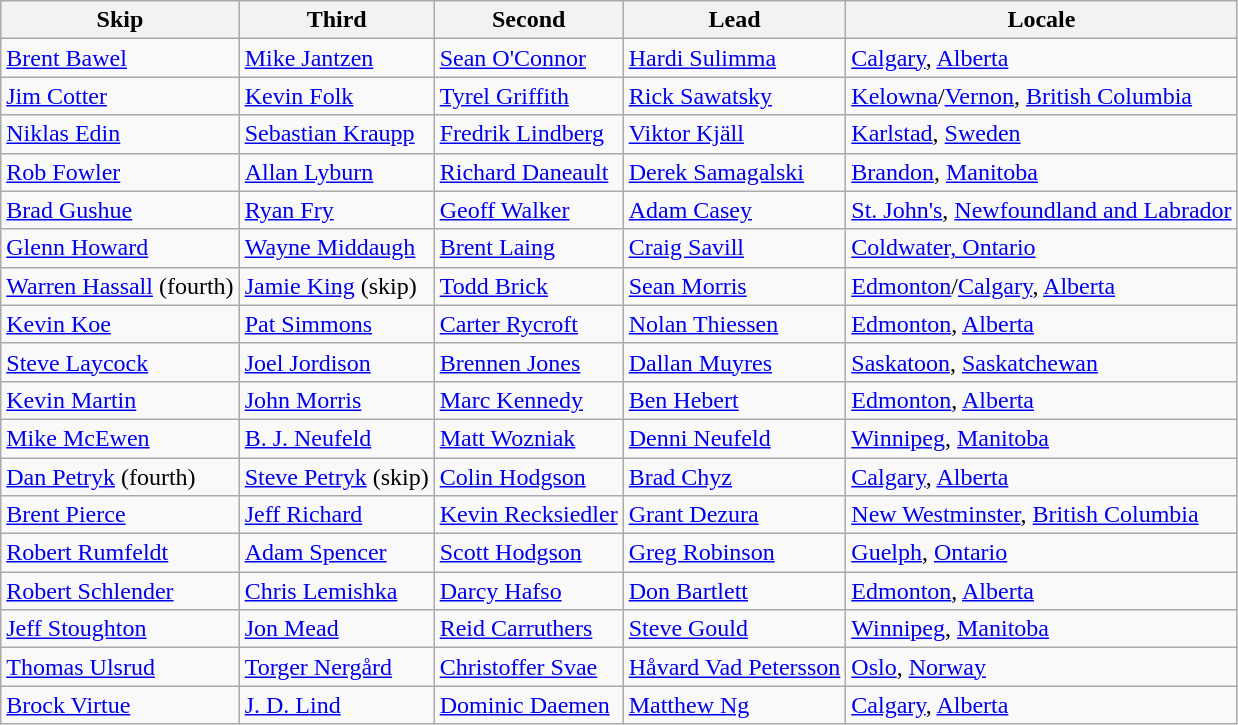<table class=wikitable>
<tr>
<th>Skip</th>
<th>Third</th>
<th>Second</th>
<th>Lead</th>
<th>Locale</th>
</tr>
<tr>
<td><a href='#'>Brent Bawel</a></td>
<td><a href='#'>Mike Jantzen</a></td>
<td><a href='#'>Sean O'Connor</a></td>
<td><a href='#'>Hardi Sulimma</a></td>
<td> <a href='#'>Calgary</a>, <a href='#'>Alberta</a></td>
</tr>
<tr>
<td><a href='#'>Jim Cotter</a></td>
<td><a href='#'>Kevin Folk</a></td>
<td><a href='#'>Tyrel Griffith</a></td>
<td><a href='#'>Rick Sawatsky</a></td>
<td> <a href='#'>Kelowna</a>/<a href='#'>Vernon</a>, <a href='#'>British Columbia</a></td>
</tr>
<tr>
<td><a href='#'>Niklas Edin</a></td>
<td><a href='#'>Sebastian Kraupp</a></td>
<td><a href='#'>Fredrik Lindberg</a></td>
<td><a href='#'>Viktor Kjäll</a></td>
<td> <a href='#'>Karlstad</a>, <a href='#'>Sweden</a></td>
</tr>
<tr>
<td><a href='#'>Rob Fowler</a></td>
<td><a href='#'>Allan Lyburn</a></td>
<td><a href='#'>Richard Daneault</a></td>
<td><a href='#'>Derek Samagalski</a></td>
<td> <a href='#'>Brandon</a>, <a href='#'>Manitoba</a></td>
</tr>
<tr>
<td><a href='#'>Brad Gushue</a></td>
<td><a href='#'>Ryan Fry</a></td>
<td><a href='#'>Geoff Walker</a></td>
<td><a href='#'>Adam Casey</a></td>
<td> <a href='#'>St. John's</a>, <a href='#'>Newfoundland and Labrador</a></td>
</tr>
<tr>
<td><a href='#'>Glenn Howard</a></td>
<td><a href='#'>Wayne Middaugh</a></td>
<td><a href='#'>Brent Laing</a></td>
<td><a href='#'>Craig Savill</a></td>
<td> <a href='#'>Coldwater, Ontario</a></td>
</tr>
<tr>
<td><a href='#'>Warren Hassall</a> (fourth)</td>
<td><a href='#'>Jamie King</a> (skip)</td>
<td><a href='#'>Todd Brick</a></td>
<td><a href='#'>Sean Morris</a></td>
<td> <a href='#'>Edmonton</a>/<a href='#'>Calgary</a>, <a href='#'>Alberta</a></td>
</tr>
<tr>
<td><a href='#'>Kevin Koe</a></td>
<td><a href='#'>Pat Simmons</a></td>
<td><a href='#'>Carter Rycroft</a></td>
<td><a href='#'>Nolan Thiessen</a></td>
<td> <a href='#'>Edmonton</a>, <a href='#'>Alberta</a></td>
</tr>
<tr>
<td><a href='#'>Steve Laycock</a></td>
<td><a href='#'>Joel Jordison</a></td>
<td><a href='#'>Brennen Jones</a></td>
<td><a href='#'>Dallan Muyres</a></td>
<td> <a href='#'>Saskatoon</a>, <a href='#'>Saskatchewan</a></td>
</tr>
<tr>
<td><a href='#'>Kevin Martin</a></td>
<td><a href='#'>John Morris</a></td>
<td><a href='#'>Marc Kennedy</a></td>
<td><a href='#'>Ben Hebert</a></td>
<td> <a href='#'>Edmonton</a>, <a href='#'>Alberta</a></td>
</tr>
<tr>
<td><a href='#'>Mike McEwen</a></td>
<td><a href='#'>B. J. Neufeld</a></td>
<td><a href='#'>Matt Wozniak</a></td>
<td><a href='#'>Denni Neufeld</a></td>
<td> <a href='#'>Winnipeg</a>, <a href='#'>Manitoba</a></td>
</tr>
<tr>
<td><a href='#'>Dan Petryk</a> (fourth)</td>
<td><a href='#'>Steve Petryk</a> (skip)</td>
<td><a href='#'>Colin Hodgson</a></td>
<td><a href='#'>Brad Chyz</a></td>
<td> <a href='#'>Calgary</a>, <a href='#'>Alberta</a></td>
</tr>
<tr>
<td><a href='#'>Brent Pierce</a></td>
<td><a href='#'>Jeff Richard</a></td>
<td><a href='#'>Kevin Recksiedler</a></td>
<td><a href='#'>Grant Dezura</a></td>
<td> <a href='#'>New Westminster</a>, <a href='#'>British Columbia</a></td>
</tr>
<tr>
<td><a href='#'>Robert Rumfeldt</a></td>
<td><a href='#'>Adam Spencer</a></td>
<td><a href='#'>Scott Hodgson</a></td>
<td><a href='#'>Greg Robinson</a></td>
<td> <a href='#'>Guelph</a>, <a href='#'>Ontario</a></td>
</tr>
<tr>
<td><a href='#'>Robert Schlender</a></td>
<td><a href='#'>Chris Lemishka</a></td>
<td><a href='#'>Darcy Hafso</a></td>
<td><a href='#'>Don Bartlett</a></td>
<td> <a href='#'>Edmonton</a>, <a href='#'>Alberta</a></td>
</tr>
<tr>
<td><a href='#'>Jeff Stoughton</a></td>
<td><a href='#'>Jon Mead</a></td>
<td><a href='#'>Reid Carruthers</a></td>
<td><a href='#'>Steve Gould</a></td>
<td> <a href='#'>Winnipeg</a>, <a href='#'>Manitoba</a></td>
</tr>
<tr>
<td><a href='#'>Thomas Ulsrud</a></td>
<td><a href='#'>Torger Nergård</a></td>
<td><a href='#'>Christoffer Svae</a></td>
<td><a href='#'>Håvard Vad Petersson</a></td>
<td> <a href='#'>Oslo</a>, <a href='#'>Norway</a></td>
</tr>
<tr>
<td><a href='#'>Brock Virtue</a></td>
<td><a href='#'>J. D. Lind</a></td>
<td><a href='#'>Dominic Daemen</a></td>
<td><a href='#'>Matthew Ng</a></td>
<td> <a href='#'>Calgary</a>, <a href='#'>Alberta</a></td>
</tr>
</table>
